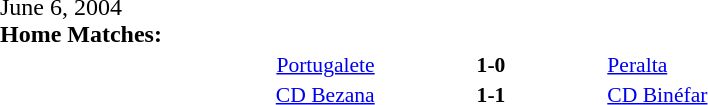<table width=100% cellspacing=1>
<tr>
<th width=20%></th>
<th width=12%></th>
<th width=20%></th>
<th></th>
</tr>
<tr>
<td>June 6, 2004<br><strong>Home Matches:</strong></td>
</tr>
<tr style=font-size:90%>
<td align=right><a href='#'>Portugalete</a></td>
<td align=center><strong>1-0</strong></td>
<td><a href='#'>Peralta</a></td>
</tr>
<tr style=font-size:90%>
<td align=right><a href='#'>CD Bezana</a></td>
<td align=center><strong>1-1</strong></td>
<td><a href='#'>CD Binéfar</a></td>
</tr>
</table>
